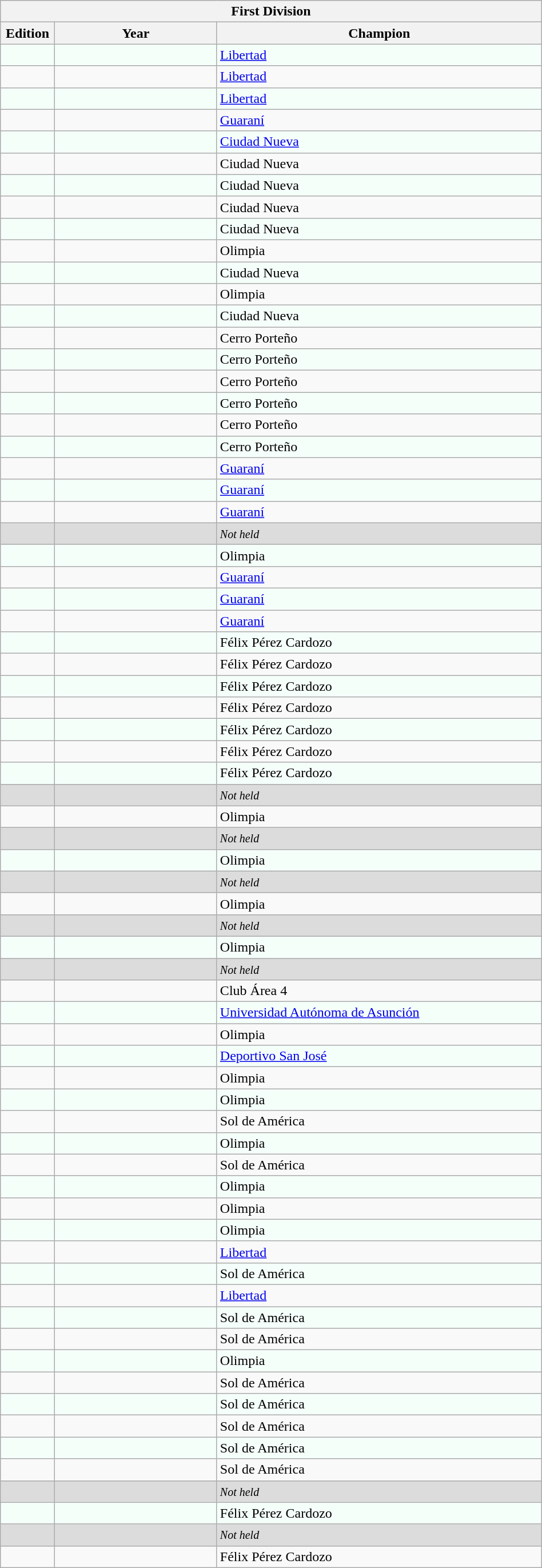<table class="wikitable" width="50%">
<tr>
<th colspan="6"><strong>First Division</strong></th>
</tr>
<tr>
<th width="10%">Edition</th>
<th width="30%">Year</th>
<th width="60%">Champion</th>
</tr>
<tr bgcolor="F5FFFA">
<td></td>
<td></td>
<td><a href='#'>Libertad</a></td>
</tr>
<tr>
<td></td>
<td></td>
<td><a href='#'>Libertad</a></td>
</tr>
<tr bgcolor="F5FFFA">
<td></td>
<td></td>
<td><a href='#'>Libertad</a></td>
</tr>
<tr>
<td></td>
<td></td>
<td><a href='#'>Guaraní</a></td>
</tr>
<tr bgcolor="F5FFFA">
<td></td>
<td></td>
<td><a href='#'>Ciudad Nueva</a></td>
</tr>
<tr>
<td></td>
<td></td>
<td>Ciudad Nueva</td>
</tr>
<tr bgcolor="F5FFFA">
<td></td>
<td></td>
<td>Ciudad Nueva</td>
</tr>
<tr>
<td></td>
<td></td>
<td>Ciudad Nueva</td>
</tr>
<tr bgcolor="F5FFFA">
<td></td>
<td></td>
<td>Ciudad Nueva</td>
</tr>
<tr>
<td></td>
<td></td>
<td>Olimpia</td>
</tr>
<tr bgcolor="F5FFFA">
<td></td>
<td></td>
<td>Ciudad Nueva</td>
</tr>
<tr>
<td></td>
<td></td>
<td>Olimpia</td>
</tr>
<tr bgcolor="F5FFFA">
<td></td>
<td></td>
<td>Ciudad Nueva</td>
</tr>
<tr>
<td></td>
<td></td>
<td>Cerro Porteño</td>
</tr>
<tr bgcolor="F5FFFA">
<td></td>
<td></td>
<td>Cerro Porteño</td>
</tr>
<tr>
<td></td>
<td></td>
<td>Cerro Porteño</td>
</tr>
<tr bgcolor="F5FFFA">
<td></td>
<td></td>
<td>Cerro Porteño</td>
</tr>
<tr>
<td></td>
<td></td>
<td>Cerro Porteño</td>
</tr>
<tr bgcolor="F5FFFA">
<td></td>
<td></td>
<td>Cerro Porteño</td>
</tr>
<tr>
<td></td>
<td></td>
<td><a href='#'>Guaraní</a></td>
</tr>
<tr bgcolor="F5FFFA">
<td></td>
<td></td>
<td><a href='#'>Guaraní</a></td>
</tr>
<tr>
<td></td>
<td></td>
<td><a href='#'>Guaraní</a></td>
</tr>
<tr bgcolor="DCDCDC">
<td></td>
<td></td>
<td><small><em>Not held</em></small></td>
</tr>
<tr bgcolor="F5FFFA">
<td></td>
<td></td>
<td>Olimpia</td>
</tr>
<tr>
<td></td>
<td></td>
<td><a href='#'>Guaraní</a></td>
</tr>
<tr bgcolor="F5FFFA">
<td></td>
<td></td>
<td><a href='#'>Guaraní</a></td>
</tr>
<tr>
<td></td>
<td></td>
<td><a href='#'>Guaraní</a></td>
</tr>
<tr bgcolor="F5FFFA">
<td></td>
<td></td>
<td>Félix Pérez Cardozo</td>
</tr>
<tr>
<td></td>
<td></td>
<td>Félix Pérez Cardozo</td>
</tr>
<tr bgcolor="F5FFFA">
<td></td>
<td></td>
<td>Félix Pérez Cardozo</td>
</tr>
<tr>
<td></td>
<td></td>
<td>Félix Pérez Cardozo</td>
</tr>
<tr bgcolor="F5FFFA">
<td></td>
<td></td>
<td>Félix Pérez Cardozo</td>
</tr>
<tr>
<td></td>
<td></td>
<td>Félix Pérez Cardozo</td>
</tr>
<tr bgcolor="F5FFFA">
<td></td>
<td></td>
<td>Félix Pérez Cardozo</td>
</tr>
<tr bgcolor="DCDCDC">
<td></td>
<td></td>
<td><small><em>Not held</em></small></td>
</tr>
<tr>
<td></td>
<td></td>
<td>Olimpia</td>
</tr>
<tr bgcolor="DCDCDC">
<td></td>
<td></td>
<td><small><em>Not held</em></small></td>
</tr>
<tr bgcolor="F5FFFA">
<td></td>
<td></td>
<td>Olimpia</td>
</tr>
<tr bgcolor="DCDCDC">
<td></td>
<td></td>
<td><small><em>Not held</em></small></td>
</tr>
<tr>
<td></td>
<td></td>
<td>Olimpia</td>
</tr>
<tr bgcolor="DCDCDC">
<td></td>
<td></td>
<td><small><em>Not held</em></small></td>
</tr>
<tr bgcolor="F5FFFA">
<td></td>
<td></td>
<td>Olimpia</td>
</tr>
<tr bgcolor="DCDCDC">
<td></td>
<td></td>
<td><small><em>Not held</em></small></td>
</tr>
<tr>
<td></td>
<td></td>
<td>Club Área 4</td>
</tr>
<tr bgcolor="F5FFFA">
<td></td>
<td></td>
<td><a href='#'>Universidad Autónoma de Asunción</a></td>
</tr>
<tr>
<td></td>
<td></td>
<td>Olimpia</td>
</tr>
<tr bgcolor="F5FFFA">
<td></td>
<td></td>
<td><a href='#'>Deportivo San José</a></td>
</tr>
<tr>
<td></td>
<td></td>
<td>Olimpia</td>
</tr>
<tr bgcolor="F5FFFA">
<td></td>
<td></td>
<td>Olimpia</td>
</tr>
<tr>
<td></td>
<td></td>
<td>Sol de América</td>
</tr>
<tr bgcolor="F5FFFA">
<td></td>
<td></td>
<td>Olimpia</td>
</tr>
<tr>
<td></td>
<td></td>
<td>Sol de América</td>
</tr>
<tr bgcolor="F5FFFA">
<td></td>
<td></td>
<td>Olimpia</td>
</tr>
<tr>
<td></td>
<td></td>
<td>Olimpia</td>
</tr>
<tr bgcolor="F5FFFA">
<td></td>
<td></td>
<td>Olimpia</td>
</tr>
<tr>
<td></td>
<td></td>
<td><a href='#'>Libertad</a></td>
</tr>
<tr bgcolor="F5FFFA">
<td></td>
<td></td>
<td>Sol de América</td>
</tr>
<tr>
<td></td>
<td></td>
<td><a href='#'>Libertad</a></td>
</tr>
<tr bgcolor="F5FFFA">
<td></td>
<td></td>
<td>Sol de América</td>
</tr>
<tr>
<td></td>
<td></td>
<td>Sol de América</td>
</tr>
<tr bgcolor="F5FFFA">
<td></td>
<td></td>
<td>Olimpia</td>
</tr>
<tr bgcolor="">
<td></td>
<td></td>
<td>Sol de América</td>
</tr>
<tr bgcolor="F5FFFA">
<td></td>
<td></td>
<td>Sol de América</td>
</tr>
<tr bgcolor="">
<td></td>
<td></td>
<td>Sol de América</td>
</tr>
<tr bgcolor="F5FFFA">
<td></td>
<td></td>
<td>Sol de América</td>
</tr>
<tr bgcolor="">
<td></td>
<td></td>
<td>Sol de América</td>
</tr>
<tr bgcolor="DCDCDC">
<td></td>
<td></td>
<td><small><em>Not held</em></small></td>
</tr>
<tr bgcolor="F5FFFA">
<td></td>
<td></td>
<td>Félix Pérez Cardozo</td>
</tr>
<tr bgcolor="DCDCDC">
<td></td>
<td></td>
<td><small><em>Not held</em></small></td>
</tr>
<tr bgcolor="">
<td></td>
<td></td>
<td>Félix Pérez Cardozo</td>
</tr>
</table>
